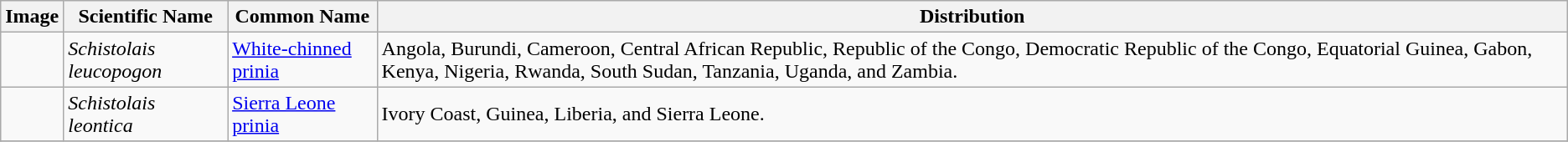<table class="wikitable">
<tr>
<th>Image</th>
<th>Scientific Name</th>
<th>Common Name</th>
<th>Distribution</th>
</tr>
<tr>
<td></td>
<td><em>Schistolais leucopogon</em></td>
<td><a href='#'>White-chinned prinia</a></td>
<td>Angola, Burundi, Cameroon, Central African Republic, Republic of the Congo, Democratic Republic of the Congo, Equatorial Guinea, Gabon, Kenya, Nigeria, Rwanda, South Sudan, Tanzania, Uganda, and Zambia.</td>
</tr>
<tr>
<td></td>
<td><em>Schistolais leontica</em></td>
<td><a href='#'>Sierra Leone prinia</a></td>
<td>Ivory Coast, Guinea, Liberia, and Sierra Leone.</td>
</tr>
<tr>
</tr>
</table>
